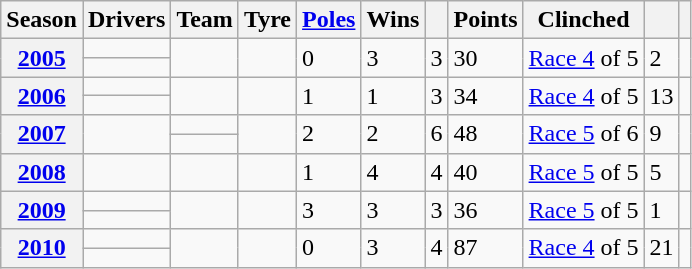<table class="wikitable sortable plainrowheaders"; text-align:center;">
<tr>
<th scope=col>Season</th>
<th scope=col>Drivers</th>
<th scope=col>Team</th>
<th scope=col>Tyre</th>
<th scope=col><a href='#'>Poles</a></th>
<th scope=col>Wins</th>
<th scope=col></th>
<th scope=col>Points</th>
<th scope=col>Clinched</th>
<th scope=col></th>
<th scope=col class=unsortable></th>
</tr>
<tr>
<th scope=row style="text-align: center;" rowspan=2><a href='#'>2005</a></th>
<td></td>
<td rowspan=2></td>
<td rowspan=2></td>
<td rowspan=2>0</td>
<td rowspan=2>3</td>
<td rowspan=2>3</td>
<td rowspan=2>30</td>
<td rowspan=2><a href='#'>Race 4</a> of 5</td>
<td rowspan=2>2</td>
<td rowspan=2 style="text-align:center;"></td>
</tr>
<tr>
<td></td>
</tr>
<tr>
<th scope=row style="text-align: center;" rowspan=2><a href='#'>2006</a></th>
<td></td>
<td rowspan=2></td>
<td rowspan=2></td>
<td rowspan=2>1</td>
<td rowspan=2>1</td>
<td rowspan=2>3</td>
<td rowspan=2>34</td>
<td rowspan=2><a href='#'>Race 4</a> of 5</td>
<td rowspan=2>13</td>
<td rowspan=2 style="text-align:center;"></td>
</tr>
<tr>
<td></td>
</tr>
<tr>
<th scope=row style="text-align: center;" rowspan=2><a href='#'>2007</a></th>
<td rowspan=2></td>
<td align=left></td>
<td rowspan=2></td>
<td rowspan=2>2</td>
<td rowspan=2>2</td>
<td rowspan=2>6</td>
<td rowspan=2>48</td>
<td rowspan=2><a href='#'>Race 5</a> of 6</td>
<td rowspan=2>9</td>
<td rowspan=2 style="text-align:center;"></td>
</tr>
<tr>
<td></td>
</tr>
<tr>
<th scope=row style="text-align: center;"><a href='#'>2008</a></th>
<td></td>
<td></td>
<td></td>
<td>1</td>
<td>4</td>
<td>4</td>
<td>40</td>
<td><a href='#'>Race 5</a> of 5</td>
<td>5</td>
<td style="text-align:center;"></td>
</tr>
<tr>
<th scope=row style="text-align: center;" rowspan=2><a href='#'>2009</a></th>
<td></td>
<td rowspan=2></td>
<td rowspan=2></td>
<td rowspan=2>3</td>
<td rowspan=2>3</td>
<td rowspan=2>3</td>
<td rowspan=2>36</td>
<td rowspan=2><a href='#'>Race 5</a> of 5</td>
<td rowspan=2>1</td>
<td rowspan=2 style="text-align:center;"></td>
</tr>
<tr>
<td></td>
</tr>
<tr>
<th scope=row style="text-align: center;" rowspan=2><a href='#'>2010</a></th>
<td></td>
<td rowspan=2></td>
<td rowspan=2></td>
<td rowspan=2>0</td>
<td rowspan=2>3</td>
<td rowspan=2>4</td>
<td rowspan=2>87</td>
<td rowspan=2><a href='#'>Race 4</a> of 5</td>
<td rowspan=2>21</td>
<td rowspan=2 style="text-align:center;"></td>
</tr>
<tr>
<td></td>
</tr>
</table>
